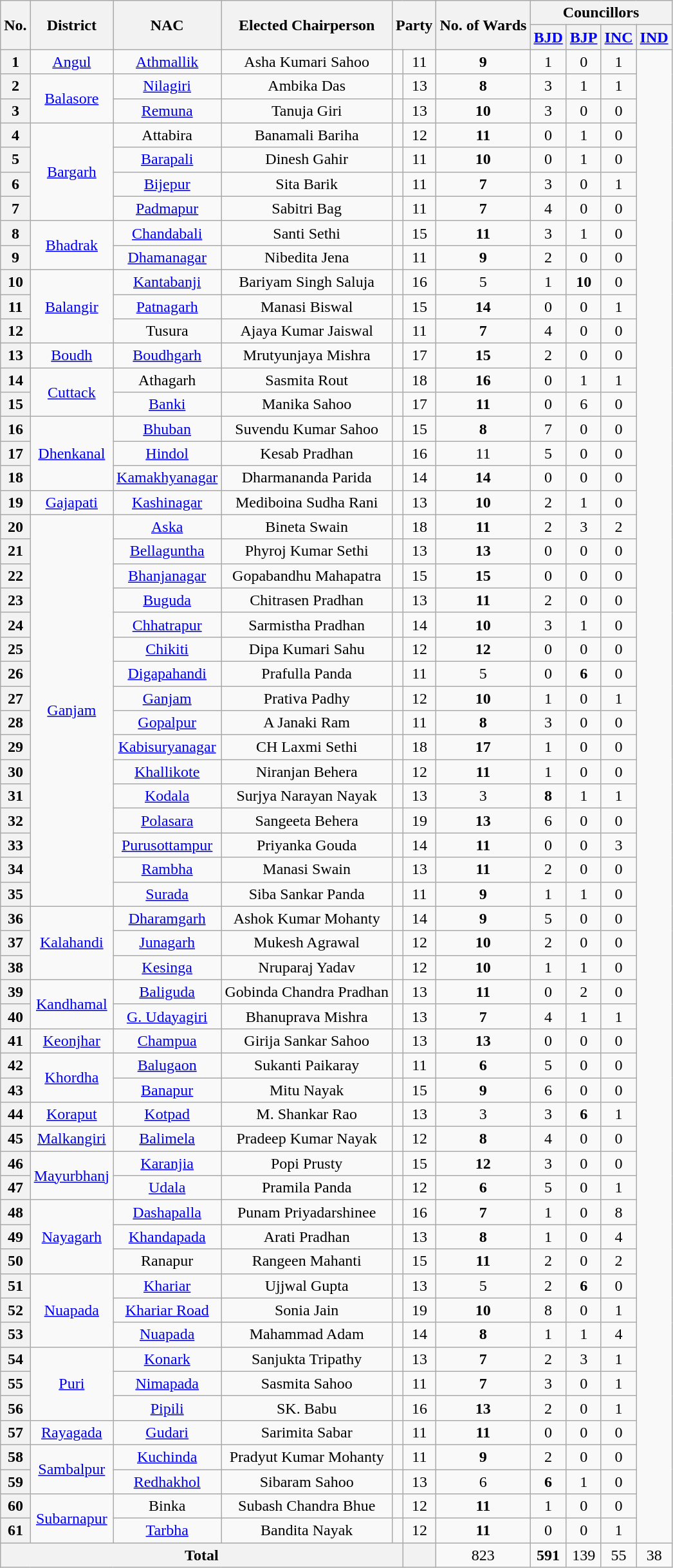<table class="wikitable sortable" style="text-align:center">
<tr>
<th rowspan="2">No.</th>
<th rowspan="2">District</th>
<th rowspan="2">NAC</th>
<th rowspan="2">Elected Chairperson</th>
<th colspan="2" rowspan="2">Party</th>
<th rowspan="2">No. of Wards</th>
<th colspan="4"><strong>Councillors</strong></th>
</tr>
<tr>
<th><a href='#'>BJD</a></th>
<th><a href='#'>BJP</a></th>
<th><a href='#'>INC</a></th>
<th><a href='#'>IND</a></th>
</tr>
<tr>
<th>1</th>
<td><a href='#'>Angul</a></td>
<td><a href='#'>Athmallik</a></td>
<td>Asha Kumari Sahoo</td>
<td></td>
<td>11</td>
<td><strong>9</strong></td>
<td>1</td>
<td>0</td>
<td>1</td>
</tr>
<tr>
<th>2</th>
<td rowspan="2"><a href='#'>Balasore</a></td>
<td><a href='#'>Nilagiri</a></td>
<td>Ambika Das</td>
<td></td>
<td>13</td>
<td><strong>8</strong></td>
<td>3</td>
<td>1</td>
<td>1</td>
</tr>
<tr>
<th>3</th>
<td><a href='#'>Remuna</a></td>
<td>Tanuja Giri</td>
<td></td>
<td>13</td>
<td><strong>10</strong></td>
<td>3</td>
<td>0</td>
<td>0</td>
</tr>
<tr>
<th>4</th>
<td rowspan="4"><a href='#'>Bargarh</a></td>
<td>Attabira</td>
<td>Banamali Bariha</td>
<td></td>
<td>12</td>
<td><strong>11</strong></td>
<td>0</td>
<td>1</td>
<td>0</td>
</tr>
<tr>
<th>5</th>
<td><a href='#'>Barapali</a></td>
<td>Dinesh Gahir</td>
<td></td>
<td>11</td>
<td><strong>10</strong></td>
<td>0</td>
<td>1</td>
<td>0</td>
</tr>
<tr>
<th>6</th>
<td><a href='#'>Bijepur</a></td>
<td>Sita Barik</td>
<td></td>
<td>11</td>
<td><strong>7</strong></td>
<td>3</td>
<td>0</td>
<td>1</td>
</tr>
<tr>
<th>7</th>
<td><a href='#'>Padmapur</a></td>
<td>Sabitri Bag</td>
<td></td>
<td>11</td>
<td><strong>7</strong></td>
<td>4</td>
<td>0</td>
<td>0</td>
</tr>
<tr>
<th>8</th>
<td rowspan="2"><a href='#'>Bhadrak</a></td>
<td><a href='#'>Chandabali</a></td>
<td>Santi Sethi</td>
<td></td>
<td>15</td>
<td><strong>11</strong></td>
<td>3</td>
<td>1</td>
<td>0</td>
</tr>
<tr>
<th>9</th>
<td><a href='#'>Dhamanagar</a></td>
<td>Nibedita Jena</td>
<td></td>
<td>11</td>
<td><strong>9</strong></td>
<td>2</td>
<td>0</td>
<td>0</td>
</tr>
<tr>
<th>10</th>
<td rowspan="3"><a href='#'>Balangir</a></td>
<td><a href='#'>Kantabanji</a></td>
<td>Bariyam Singh Saluja</td>
<td></td>
<td>16</td>
<td>5</td>
<td>1</td>
<td><strong>10</strong></td>
<td>0</td>
</tr>
<tr>
<th>11</th>
<td><a href='#'>Patnagarh</a></td>
<td>Manasi Biswal</td>
<td></td>
<td>15</td>
<td><strong>14</strong></td>
<td>0</td>
<td>0</td>
<td>1</td>
</tr>
<tr>
<th>12</th>
<td>Tusura</td>
<td>Ajaya Kumar Jaiswal</td>
<td></td>
<td>11</td>
<td><strong>7</strong></td>
<td>4</td>
<td>0</td>
<td>0</td>
</tr>
<tr>
<th>13</th>
<td><a href='#'>Boudh</a></td>
<td><a href='#'>Boudhgarh</a></td>
<td>Mrutyunjaya Mishra</td>
<td></td>
<td>17</td>
<td><strong>15</strong></td>
<td>2</td>
<td>0</td>
<td>0</td>
</tr>
<tr>
<th>14</th>
<td rowspan="2"><a href='#'>Cuttack</a></td>
<td>Athagarh</td>
<td>Sasmita Rout</td>
<td></td>
<td>18</td>
<td><strong>16</strong></td>
<td>0</td>
<td>1</td>
<td>1</td>
</tr>
<tr>
<th>15</th>
<td><a href='#'>Banki</a></td>
<td>Manika Sahoo</td>
<td></td>
<td>17</td>
<td><strong>11</strong></td>
<td>0</td>
<td>6</td>
<td>0</td>
</tr>
<tr>
<th>16</th>
<td rowspan="3"><a href='#'>Dhenkanal</a></td>
<td><a href='#'>Bhuban</a></td>
<td>Suvendu Kumar Sahoo</td>
<td></td>
<td>15</td>
<td><strong>8</strong></td>
<td>7</td>
<td>0</td>
<td>0</td>
</tr>
<tr>
<th>17</th>
<td><a href='#'>Hindol</a></td>
<td>Kesab Pradhan</td>
<td></td>
<td>16</td>
<td>11</td>
<td>5</td>
<td>0</td>
<td>0</td>
</tr>
<tr>
<th>18</th>
<td><a href='#'>Kamakhyanagar</a></td>
<td>Dharmananda Parida</td>
<td></td>
<td>14</td>
<td><strong>14</strong></td>
<td>0</td>
<td>0</td>
<td>0</td>
</tr>
<tr>
<th>19</th>
<td><a href='#'>Gajapati</a></td>
<td><a href='#'>Kashinagar</a></td>
<td>Mediboina Sudha Rani</td>
<td></td>
<td>13</td>
<td><strong>10</strong></td>
<td>2</td>
<td>1</td>
<td>0</td>
</tr>
<tr>
<th>20</th>
<td rowspan="16"><a href='#'>Ganjam</a></td>
<td><a href='#'>Aska</a></td>
<td>Bineta Swain</td>
<td></td>
<td>18</td>
<td><strong>11</strong></td>
<td>2</td>
<td>3</td>
<td>2</td>
</tr>
<tr>
<th>21</th>
<td><a href='#'>Bellaguntha</a></td>
<td>Phyroj Kumar Sethi</td>
<td></td>
<td>13</td>
<td><strong>13</strong></td>
<td>0</td>
<td>0</td>
<td>0</td>
</tr>
<tr>
<th>22</th>
<td><a href='#'>Bhanjanagar</a></td>
<td>Gopabandhu Mahapatra</td>
<td></td>
<td>15</td>
<td><strong>15</strong></td>
<td>0</td>
<td>0</td>
<td>0</td>
</tr>
<tr>
<th>23</th>
<td><a href='#'>Buguda</a></td>
<td>Chitrasen Pradhan</td>
<td></td>
<td>13</td>
<td><strong>11</strong></td>
<td>2</td>
<td>0</td>
<td>0</td>
</tr>
<tr>
<th>24</th>
<td><a href='#'>Chhatrapur</a></td>
<td>Sarmistha Pradhan</td>
<td></td>
<td>14</td>
<td><strong>10</strong></td>
<td>3</td>
<td>1</td>
<td>0</td>
</tr>
<tr>
<th>25</th>
<td><a href='#'>Chikiti</a></td>
<td>Dipa Kumari Sahu</td>
<td></td>
<td>12</td>
<td><strong>12</strong></td>
<td>0</td>
<td>0</td>
<td>0</td>
</tr>
<tr>
<th>26</th>
<td><a href='#'>Digapahandi</a></td>
<td>Prafulla Panda</td>
<td></td>
<td>11</td>
<td>5</td>
<td>0</td>
<td><strong>6</strong></td>
<td>0</td>
</tr>
<tr>
<th>27</th>
<td><a href='#'>Ganjam</a></td>
<td>Prativa Padhy</td>
<td></td>
<td>12</td>
<td><strong>10</strong></td>
<td>1</td>
<td>0</td>
<td>1</td>
</tr>
<tr>
<th>28</th>
<td><a href='#'>Gopalpur</a></td>
<td>A Janaki Ram</td>
<td></td>
<td>11</td>
<td><strong>8</strong></td>
<td>3</td>
<td>0</td>
<td>0</td>
</tr>
<tr>
<th>29</th>
<td><a href='#'>Kabisuryanagar</a></td>
<td>CH Laxmi Sethi</td>
<td></td>
<td>18</td>
<td><strong>17</strong></td>
<td>1</td>
<td>0</td>
<td>0</td>
</tr>
<tr>
<th>30</th>
<td><a href='#'>Khallikote</a></td>
<td>Niranjan Behera</td>
<td></td>
<td>12</td>
<td><strong>11</strong></td>
<td>1</td>
<td>0</td>
<td>0</td>
</tr>
<tr>
<th>31</th>
<td><a href='#'>Kodala</a></td>
<td>Surjya Narayan Nayak</td>
<td></td>
<td>13</td>
<td>3</td>
<td><strong>8</strong></td>
<td>1</td>
<td>1</td>
</tr>
<tr>
<th>32</th>
<td><a href='#'>Polasara</a></td>
<td>Sangeeta Behera</td>
<td></td>
<td>19</td>
<td><strong>13</strong></td>
<td>6</td>
<td>0</td>
<td>0</td>
</tr>
<tr>
<th>33</th>
<td><a href='#'>Purusottampur</a></td>
<td>Priyanka Gouda</td>
<td></td>
<td>14</td>
<td><strong>11</strong></td>
<td>0</td>
<td>0</td>
<td>3</td>
</tr>
<tr>
<th>34</th>
<td><a href='#'>Rambha</a></td>
<td>Manasi Swain</td>
<td></td>
<td>13</td>
<td><strong>11</strong></td>
<td>2</td>
<td>0</td>
<td>0</td>
</tr>
<tr>
<th>35</th>
<td><a href='#'>Surada</a></td>
<td>Siba Sankar Panda</td>
<td></td>
<td>11</td>
<td><strong>9</strong></td>
<td>1</td>
<td>1</td>
<td>0</td>
</tr>
<tr>
<th>36</th>
<td rowspan="3"><a href='#'>Kalahandi</a></td>
<td><a href='#'>Dharamgarh</a></td>
<td>Ashok Kumar Mohanty</td>
<td></td>
<td>14</td>
<td><strong>9</strong></td>
<td>5</td>
<td>0</td>
<td>0</td>
</tr>
<tr>
<th>37</th>
<td><a href='#'>Junagarh</a></td>
<td>Mukesh Agrawal</td>
<td></td>
<td>12</td>
<td><strong>10</strong></td>
<td>2</td>
<td>0</td>
<td>0</td>
</tr>
<tr>
<th>38</th>
<td><a href='#'>Kesinga</a></td>
<td>Nruparaj Yadav</td>
<td></td>
<td>12</td>
<td><strong>10</strong></td>
<td>1</td>
<td>1</td>
<td>0</td>
</tr>
<tr>
<th>39</th>
<td rowspan="2"><a href='#'>Kandhamal</a></td>
<td><a href='#'>Baliguda</a></td>
<td>Gobinda Chandra Pradhan</td>
<td></td>
<td>13</td>
<td><strong>11</strong></td>
<td>0</td>
<td>2</td>
<td>0</td>
</tr>
<tr>
<th>40</th>
<td><a href='#'>G. Udayagiri</a></td>
<td>Bhanuprava Mishra</td>
<td></td>
<td>13</td>
<td><strong>7</strong></td>
<td>4</td>
<td>1</td>
<td>1</td>
</tr>
<tr>
<th>41</th>
<td><a href='#'>Keonjhar</a></td>
<td><a href='#'>Champua</a></td>
<td>Girija Sankar Sahoo</td>
<td></td>
<td>13</td>
<td><strong>13</strong></td>
<td>0</td>
<td>0</td>
<td>0</td>
</tr>
<tr>
<th>42</th>
<td rowspan="2"><a href='#'>Khordha</a></td>
<td><a href='#'>Balugaon</a></td>
<td>Sukanti Paikaray</td>
<td></td>
<td>11</td>
<td><strong>6</strong></td>
<td>5</td>
<td>0</td>
<td>0</td>
</tr>
<tr>
<th>43</th>
<td><a href='#'>Banapur</a></td>
<td>Mitu Nayak</td>
<td></td>
<td>15</td>
<td><strong>9</strong></td>
<td>6</td>
<td>0</td>
<td>0</td>
</tr>
<tr>
<th>44</th>
<td><a href='#'>Koraput</a></td>
<td><a href='#'>Kotpad</a></td>
<td>M. Shankar Rao</td>
<td></td>
<td>13</td>
<td>3</td>
<td>3</td>
<td><strong>6</strong></td>
<td>1</td>
</tr>
<tr>
<th>45</th>
<td><a href='#'>Malkangiri</a></td>
<td><a href='#'>Balimela</a></td>
<td>Pradeep Kumar Nayak</td>
<td></td>
<td>12</td>
<td><strong>8</strong></td>
<td>4</td>
<td>0</td>
<td>0</td>
</tr>
<tr>
<th>46</th>
<td rowspan="2"><a href='#'>Mayurbhanj</a></td>
<td><a href='#'>Karanjia</a></td>
<td>Popi Prusty</td>
<td></td>
<td>15</td>
<td><strong>12</strong></td>
<td>3</td>
<td>0</td>
<td>0</td>
</tr>
<tr>
<th>47</th>
<td><a href='#'>Udala</a></td>
<td>Pramila Panda</td>
<td></td>
<td>12</td>
<td><strong>6</strong></td>
<td>5</td>
<td>0</td>
<td>1</td>
</tr>
<tr>
<th>48</th>
<td rowspan="3"><a href='#'>Nayagarh</a></td>
<td><a href='#'>Dashapalla</a></td>
<td>Punam Priyadarshinee</td>
<td></td>
<td>16</td>
<td><strong>7</strong></td>
<td>1</td>
<td>0</td>
<td>8</td>
</tr>
<tr>
<th>49</th>
<td><a href='#'>Khandapada</a></td>
<td>Arati Pradhan</td>
<td></td>
<td>13</td>
<td><strong>8</strong></td>
<td>1</td>
<td>0</td>
<td>4</td>
</tr>
<tr>
<th>50</th>
<td>Ranapur</td>
<td>Rangeen Mahanti</td>
<td></td>
<td>15</td>
<td><strong>11</strong></td>
<td>2</td>
<td>0</td>
<td>2</td>
</tr>
<tr>
<th>51</th>
<td rowspan="3"><a href='#'>Nuapada</a></td>
<td><a href='#'>Khariar</a></td>
<td>Ujjwal Gupta</td>
<td></td>
<td>13</td>
<td>5</td>
<td>2</td>
<td><strong>6</strong></td>
<td>0</td>
</tr>
<tr>
<th>52</th>
<td><a href='#'>Khariar Road</a></td>
<td>Sonia Jain</td>
<td></td>
<td>19</td>
<td><strong>10</strong></td>
<td>8</td>
<td>0</td>
<td>1</td>
</tr>
<tr>
<th>53</th>
<td><a href='#'>Nuapada</a></td>
<td>Mahammad Adam</td>
<td></td>
<td>14</td>
<td><strong>8</strong></td>
<td>1</td>
<td>1</td>
<td>4</td>
</tr>
<tr>
<th>54</th>
<td rowspan="3"><a href='#'>Puri</a></td>
<td><a href='#'>Konark</a></td>
<td>Sanjukta Tripathy</td>
<td></td>
<td>13</td>
<td><strong>7</strong></td>
<td>2</td>
<td>3</td>
<td>1</td>
</tr>
<tr>
<th>55</th>
<td><a href='#'>Nimapada</a></td>
<td>Sasmita Sahoo</td>
<td></td>
<td>11</td>
<td><strong>7</strong></td>
<td>3</td>
<td>0</td>
<td>1</td>
</tr>
<tr>
<th>56</th>
<td><a href='#'>Pipili</a></td>
<td>SK. Babu</td>
<td></td>
<td>16</td>
<td><strong>13</strong></td>
<td>2</td>
<td>0</td>
<td>1</td>
</tr>
<tr>
<th>57</th>
<td><a href='#'>Rayagada</a></td>
<td><a href='#'>Gudari</a></td>
<td>Sarimita Sabar</td>
<td></td>
<td>11</td>
<td><strong>11</strong></td>
<td>0</td>
<td>0</td>
<td>0</td>
</tr>
<tr>
<th>58</th>
<td rowspan="2"><a href='#'>Sambalpur</a></td>
<td><a href='#'>Kuchinda</a></td>
<td>Pradyut Kumar Mohanty</td>
<td></td>
<td>11</td>
<td><strong>9</strong></td>
<td>2</td>
<td>0</td>
<td>0</td>
</tr>
<tr>
<th>59</th>
<td><a href='#'>Redhakhol</a></td>
<td>Sibaram Sahoo</td>
<td></td>
<td>13</td>
<td>6</td>
<td><strong>6</strong></td>
<td>1</td>
<td>0</td>
</tr>
<tr>
<th>60</th>
<td rowspan="2"><a href='#'>Subarnapur</a></td>
<td>Binka</td>
<td>Subash Chandra Bhue</td>
<td></td>
<td>12</td>
<td><strong>11</strong></td>
<td>1</td>
<td>0</td>
<td>0</td>
</tr>
<tr>
<th>61</th>
<td><a href='#'>Tarbha</a></td>
<td>Bandita Nayak</td>
<td></td>
<td>12</td>
<td><strong>11</strong></td>
<td>0</td>
<td>0</td>
<td>1</td>
</tr>
<tr>
<th colspan="5"><strong>Total</strong></th>
<th></th>
<td>823</td>
<td><strong>591</strong></td>
<td>139</td>
<td>55</td>
<td>38</td>
</tr>
</table>
